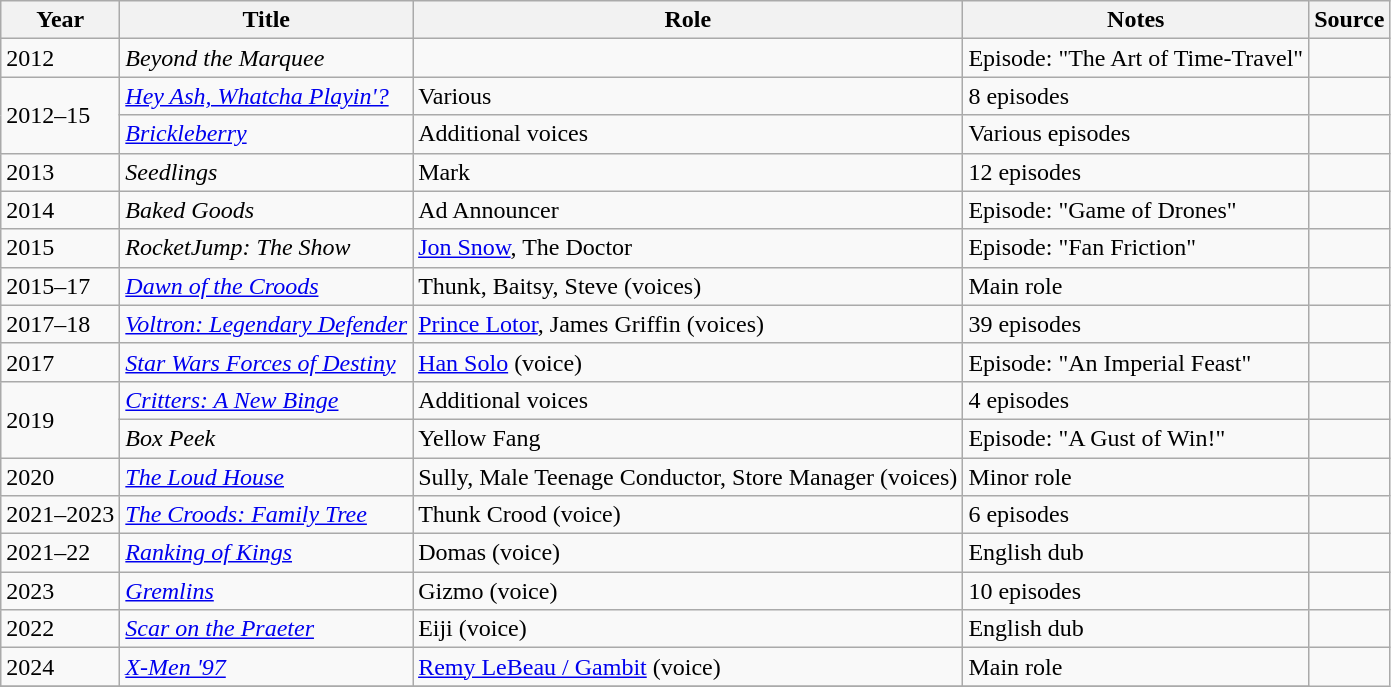<table class="wikitable sortable">
<tr>
<th>Year</th>
<th>Title</th>
<th>Role</th>
<th>Notes</th>
<th>Source</th>
</tr>
<tr>
<td>2012</td>
<td><em>Beyond the Marquee</em></td>
<td></td>
<td>Episode: "The Art of Time-Travel"</td>
<td></td>
</tr>
<tr>
<td rowspan= "2">2012–15</td>
<td><em><a href='#'>Hey Ash, Whatcha Playin'?</a></em></td>
<td>Various</td>
<td>8 episodes</td>
<td></td>
</tr>
<tr>
<td><em><a href='#'>Brickleberry</a></em></td>
<td>Additional voices</td>
<td>Various episodes</td>
<td></td>
</tr>
<tr>
<td>2013</td>
<td><em>Seedlings</em></td>
<td>Mark</td>
<td>12 episodes</td>
<td></td>
</tr>
<tr>
<td>2014</td>
<td><em>Baked Goods</em></td>
<td>Ad Announcer</td>
<td>Episode: "Game of Drones"</td>
<td></td>
</tr>
<tr>
<td>2015</td>
<td><em>RocketJump: The Show</em></td>
<td><a href='#'>Jon Snow</a>, The Doctor</td>
<td>Episode: "Fan Friction"</td>
<td></td>
</tr>
<tr>
<td>2015–17</td>
<td><em><a href='#'>Dawn of the Croods</a></em></td>
<td>Thunk, Baitsy, Steve (voices)</td>
<td>Main role</td>
<td></td>
</tr>
<tr>
<td>2017–18</td>
<td><em><a href='#'>Voltron: Legendary Defender</a></em></td>
<td><a href='#'>Prince Lotor</a>, James Griffin (voices)</td>
<td>39 episodes</td>
<td></td>
</tr>
<tr>
<td>2017</td>
<td><em><a href='#'>Star Wars Forces of Destiny</a></em></td>
<td><a href='#'>Han Solo</a> (voice)</td>
<td>Episode: "An Imperial Feast"</td>
<td></td>
</tr>
<tr>
<td rowspan= "2">2019</td>
<td><em><a href='#'>Critters: A New Binge</a></em></td>
<td>Additional voices</td>
<td>4 episodes</td>
<td></td>
</tr>
<tr>
<td><em>Box Peek</em></td>
<td>Yellow Fang</td>
<td>Episode: "A Gust of Win!"</td>
<td></td>
</tr>
<tr>
<td>2020</td>
<td><em><a href='#'>The Loud House</a></em></td>
<td>Sully, Male Teenage Conductor, Store Manager (voices)</td>
<td>Minor role</td>
<td></td>
</tr>
<tr>
<td>2021–2023</td>
<td><em><a href='#'>The Croods: Family Tree</a></em></td>
<td>Thunk Crood (voice)</td>
<td>6 episodes</td>
<td></td>
</tr>
<tr>
<td>2021–22</td>
<td><em><a href='#'>Ranking of Kings</a></em></td>
<td>Domas (voice)</td>
<td>English dub</td>
<td></td>
</tr>
<tr>
<td>2023</td>
<td><em><a href='#'>Gremlins</a></em></td>
<td>Gizmo (voice)</td>
<td>10 episodes</td>
<td></td>
</tr>
<tr>
<td>2022</td>
<td><em><a href='#'>Scar on the Praeter</a></em></td>
<td>Eiji (voice)</td>
<td>English dub</td>
<td></td>
</tr>
<tr>
<td>2024</td>
<td><em><a href='#'>X-Men '97</a></em></td>
<td><a href='#'>Remy LeBeau / Gambit</a> (voice)</td>
<td>Main role</td>
</tr>
<tr>
</tr>
</table>
